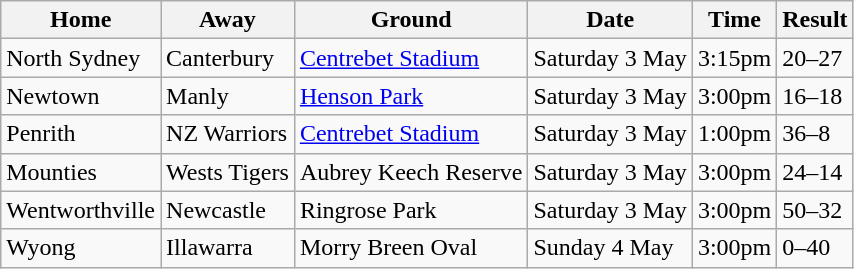<table class="wikitable">
<tr>
<th>Home</th>
<th>Away</th>
<th>Ground</th>
<th>Date</th>
<th>Time</th>
<th>Result</th>
</tr>
<tr>
<td>North Sydney</td>
<td>Canterbury</td>
<td><a href='#'>Centrebet Stadium</a></td>
<td>Saturday 3 May</td>
<td>3:15pm</td>
<td>20–27</td>
</tr>
<tr>
<td>Newtown</td>
<td>Manly</td>
<td><a href='#'>Henson Park</a></td>
<td>Saturday 3 May</td>
<td>3:00pm</td>
<td>16–18</td>
</tr>
<tr>
<td>Penrith</td>
<td>NZ Warriors</td>
<td><a href='#'>Centrebet Stadium</a></td>
<td>Saturday 3 May</td>
<td>1:00pm</td>
<td>36–8</td>
</tr>
<tr>
<td>Mounties</td>
<td>Wests Tigers</td>
<td>Aubrey Keech Reserve</td>
<td>Saturday 3 May</td>
<td>3:00pm</td>
<td>24–14</td>
</tr>
<tr>
<td>Wentworthville</td>
<td>Newcastle</td>
<td>Ringrose Park</td>
<td>Saturday 3 May</td>
<td>3:00pm</td>
<td>50–32</td>
</tr>
<tr>
<td>Wyong</td>
<td>Illawarra</td>
<td>Morry Breen Oval</td>
<td>Sunday 4 May</td>
<td>3:00pm</td>
<td>0–40</td>
</tr>
</table>
